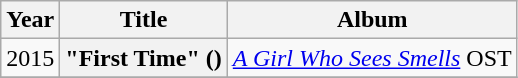<table class="wikitable plainrowheaders" style="text-align:center;">
<tr>
<th scope="col">Year</th>
<th scope="col">Title</th>
<th scope="col">Album</th>
</tr>
<tr>
<td>2015</td>
<th scope="row">"First Time" ()</th>
<td><em><a href='#'>A Girl Who Sees Smells</a></em> OST</td>
</tr>
<tr>
</tr>
</table>
